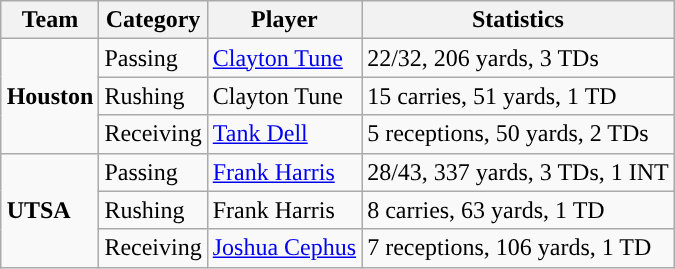<table class="wikitable" style="float: right;">
<tr>
<th>Team</th>
<th>Category</th>
<th>Player</th>
<th>Statistics</th>
</tr>
<tr>
<td rowspan=3><strong>Houston</strong></td>
<td>Passing</td>
<td><a href='#'>Clayton Tune</a></td>
<td>22/32, 206 yards, 3 TDs</td>
</tr>
<tr>
<td>Rushing</td>
<td>Clayton Tune</td>
<td>15 carries, 51 yards, 1 TD</td>
</tr>
<tr>
<td>Receiving</td>
<td><a href='#'>Tank Dell</a></td>
<td>5 receptions, 50 yards, 2 TDs</td>
</tr>
<tr>
<td rowspan=3><strong>UTSA</strong></td>
<td>Passing</td>
<td><a href='#'>Frank Harris</a></td>
<td>28/43, 337 yards, 3 TDs, 1 INT</td>
</tr>
<tr>
<td>Rushing</td>
<td>Frank Harris</td>
<td>8 carries, 63 yards, 1 TD</td>
</tr>
<tr>
<td>Receiving</td>
<td><a href='#'>Joshua Cephus</a></td>
<td>7 receptions, 106 yards, 1 TD</td>
</tr>
</table>
